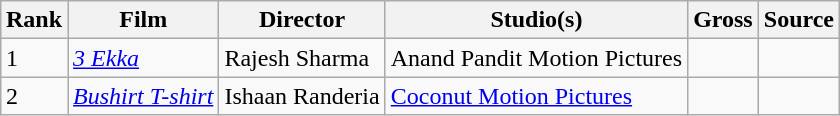<table class="wikitable sortable" style="margin:auto; margin:auto;">
<tr>
<th>Rank</th>
<th>Film</th>
<th>Director</th>
<th>Studio(s)</th>
<th>Gross</th>
<th>Source</th>
</tr>
<tr>
<td>1</td>
<td><em><a href='#'>3 Ekka</a></em></td>
<td>Rajesh Sharma</td>
<td>Anand Pandit Motion Pictures</td>
<td></td>
<td></td>
</tr>
<tr>
<td>2</td>
<td><em><a href='#'>Bushirt T-shirt</a></em></td>
<td>Ishaan Randeria</td>
<td><a href='#'>Coconut Motion Pictures</a></td>
<td></td>
<td></td>
</tr>
</table>
